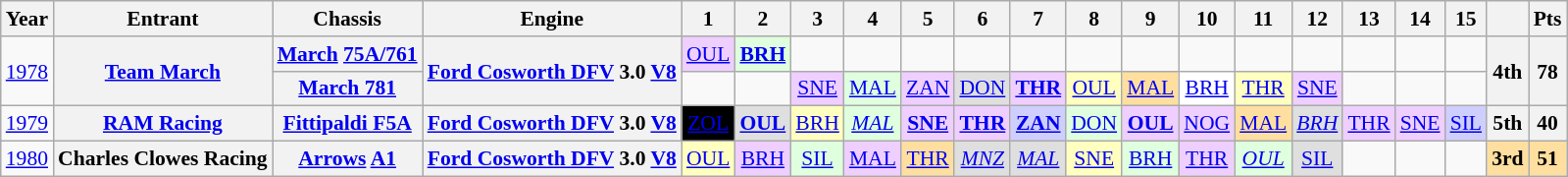<table class="wikitable" style="text-align:center; font-size:90%">
<tr>
<th>Year</th>
<th>Entrant</th>
<th>Chassis</th>
<th>Engine</th>
<th>1</th>
<th>2</th>
<th>3</th>
<th>4</th>
<th>5</th>
<th>6</th>
<th>7</th>
<th>8</th>
<th>9</th>
<th>10</th>
<th>11</th>
<th>12</th>
<th>13</th>
<th>14</th>
<th>15</th>
<th></th>
<th>Pts</th>
</tr>
<tr>
<td rowspan=2><a href='#'>1978</a></td>
<th rowspan=2><a href='#'>Team March</a></th>
<th><a href='#'>March</a> <a href='#'>75A/761</a></th>
<th rowspan=2><a href='#'>Ford Cosworth DFV</a> 3.0 <a href='#'>V8</a></th>
<td style="background:#efcfff;"><a href='#'>OUL</a><br></td>
<td style="background:#dfffdf;"><strong><a href='#'>BRH</a></strong><br></td>
<td></td>
<td></td>
<td></td>
<td></td>
<td></td>
<td></td>
<td></td>
<td></td>
<td></td>
<td></td>
<td></td>
<td></td>
<td></td>
<th rowspan=2>4th</th>
<th rowspan=2>78</th>
</tr>
<tr>
<th><a href='#'>March 781</a></th>
<td></td>
<td></td>
<td style="background:#efcfff;"><a href='#'>SNE</a><br></td>
<td style="background:#dfffdf;"><a href='#'>MAL</a><br></td>
<td style="background:#efcfff;"><a href='#'>ZAN</a><br></td>
<td style="background:#dfdfdf;"><a href='#'>DON</a><br></td>
<td style="background:#efcfff;"><strong><a href='#'>THR</a></strong><br></td>
<td style="background:#ffffbf;"><a href='#'>OUL</a><br></td>
<td style="background:#ffdf9f;"><a href='#'>MAL</a><br></td>
<td style="background:#ffffff;"><a href='#'>BRH</a><br></td>
<td style="background:#ffffbf;"><a href='#'>THR</a><br></td>
<td style="background:#efcfff;"><a href='#'>SNE</a><br></td>
<td></td>
<td></td>
<td></td>
</tr>
<tr>
<td><a href='#'>1979</a></td>
<th><a href='#'>RAM Racing</a></th>
<th><a href='#'>Fittipaldi F5A</a></th>
<th><a href='#'>Ford Cosworth DFV</a> 3.0 <a href='#'>V8</a></th>
<td style="background:#000; color:#fff;"><a href='#'><span>ZOL</span></a><br></td>
<td style="background:#dfdfdf;"><strong><a href='#'>OUL</a></strong><br></td>
<td style="background:#ffffbf;"><a href='#'>BRH</a><br></td>
<td style="background:#dfffdf;"><em><a href='#'>MAL</a></em><br></td>
<td style="background:#efcfff;"><strong><a href='#'>SNE</a></strong><br></td>
<td style="background:#efcfff;"><strong><a href='#'>THR</a></strong><br></td>
<td style="background:#cfcfff;"><strong><a href='#'>ZAN</a></strong><br></td>
<td style="background:#dfffdf;"><a href='#'>DON</a><br></td>
<td style="background:#efcfff;"><strong><a href='#'>OUL</a></strong><br></td>
<td style="background:#efcfff;"><a href='#'>NOG</a><br></td>
<td style="background:#ffdf9f;"><a href='#'>MAL</a><br></td>
<td style="background:#dfdfdf;"><em><a href='#'>BRH</a></em><br></td>
<td style="background:#efcfff;"><a href='#'>THR</a><br></td>
<td style="background:#efcfff;"><a href='#'>SNE</a><br></td>
<td style="background:#cfcfff;"><a href='#'>SIL</a><br></td>
<th>5th</th>
<th>40</th>
</tr>
<tr>
<td><a href='#'>1980</a></td>
<th>Charles Clowes Racing</th>
<th><a href='#'>Arrows</a> <a href='#'>A1</a></th>
<th><a href='#'>Ford Cosworth DFV</a> 3.0 <a href='#'>V8</a></th>
<td style="background:#ffffbf;"><a href='#'>OUL</a><br></td>
<td style="background:#efcfff;"><a href='#'>BRH</a><br></td>
<td style="background:#dfffdf;"><a href='#'>SIL</a><br></td>
<td style="background:#efcfff;"><a href='#'>MAL</a><br></td>
<td style="background:#ffdf9f;"><a href='#'>THR</a><br></td>
<td style="background:#dfdfdf;"><em><a href='#'>MNZ</a></em><br></td>
<td style="background:#dfdfdf;"><em><a href='#'>MAL</a></em><br></td>
<td style="background:#ffffbf;"><a href='#'>SNE</a><br></td>
<td style="background:#dfffdf;"><a href='#'>BRH</a><br></td>
<td style="background:#efcfff;"><a href='#'>THR</a><br></td>
<td style="background:#dfffdf;"><em><a href='#'>OUL</a></em><br></td>
<td style="background:#dfdfdf;"><a href='#'>SIL</a><br></td>
<td></td>
<td></td>
<td></td>
<th style="background:#ffdf9f;">3rd</th>
<th style="background:#ffdf9f;">51</th>
</tr>
</table>
